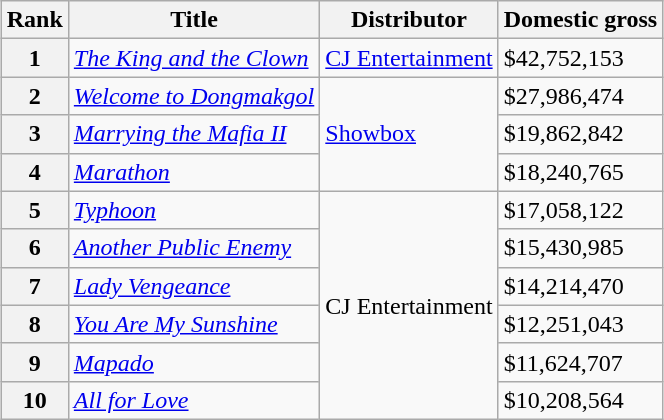<table class="wikitable" style="margin:auto; margin:auto;">
<tr>
<th>Rank</th>
<th>Title</th>
<th>Distributor</th>
<th>Domestic gross </th>
</tr>
<tr>
<th style="text-align:center;">1</th>
<td><em><a href='#'>The King and the Clown</a></em></td>
<td><a href='#'>CJ Entertainment</a></td>
<td>$42,752,153</td>
</tr>
<tr>
<th style="text-align:center;">2</th>
<td><em><a href='#'>Welcome to Dongmakgol</a></em></td>
<td rowspan="3"><a href='#'>Showbox</a></td>
<td>$27,986,474</td>
</tr>
<tr>
<th style="text-align:center;">3</th>
<td><em><a href='#'>Marrying the Mafia II</a></em></td>
<td>$19,862,842</td>
</tr>
<tr>
<th style="text-align:center;">4</th>
<td><em><a href='#'>Marathon</a></em></td>
<td>$18,240,765</td>
</tr>
<tr>
<th style="text-align:center;">5</th>
<td><em><a href='#'>Typhoon</a></em></td>
<td rowspan="6">CJ Entertainment</td>
<td>$17,058,122</td>
</tr>
<tr>
<th style="text-align:center;">6</th>
<td><em><a href='#'>Another Public Enemy</a></em></td>
<td>$15,430,985</td>
</tr>
<tr>
<th style="text-align:center;">7</th>
<td><em><a href='#'>Lady Vengeance</a></em></td>
<td>$14,214,470</td>
</tr>
<tr>
<th style="text-align:center;">8</th>
<td><em><a href='#'>You Are My Sunshine</a></em></td>
<td>$12,251,043</td>
</tr>
<tr>
<th style="text-align:center;">9</th>
<td><em><a href='#'>Mapado</a></em></td>
<td>$11,624,707</td>
</tr>
<tr>
<th style="text-align:center;">10</th>
<td><em><a href='#'>All for Love</a></em></td>
<td>$10,208,564</td>
</tr>
</table>
